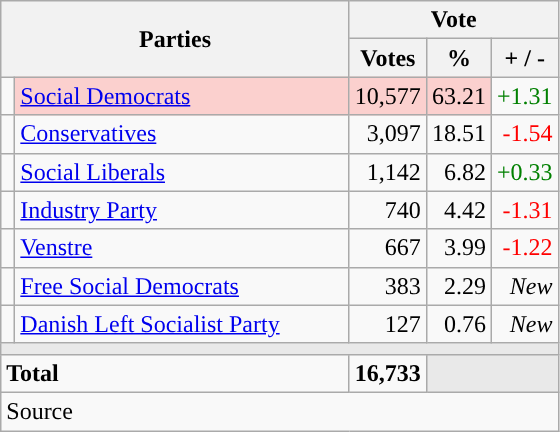<table class="wikitable" style="text-align:right;">
<tr>
<th style="text-align:centre;" rowspan="2" colspan="2" width="225">Parties</th>
<th colspan="3">Vote</th>
</tr>
<tr>
<th width="15">Votes</th>
<th width="15">%</th>
<th width="15">+ / -</th>
</tr>
<tr>
<td width="2" style="color:inherit;background:"></td>
<td bgcolor=#fbd0ce  align="left"><a href='#'>Social Democrats</a></td>
<td bgcolor=#fbd0ce>10,577</td>
<td bgcolor=#fbd0ce>63.21</td>
<td style=color:green;>+1.31</td>
</tr>
<tr>
<td width="2" style="color:inherit;background:"></td>
<td align="left"><a href='#'>Conservatives</a></td>
<td>3,097</td>
<td>18.51</td>
<td style=color:red;>-1.54</td>
</tr>
<tr>
<td width="2" style="color:inherit;background:"></td>
<td align="left"><a href='#'>Social Liberals</a></td>
<td>1,142</td>
<td>6.82</td>
<td style=color:green;>+0.33</td>
</tr>
<tr>
<td width="2" style="color:inherit;background:"></td>
<td align="left"><a href='#'>Industry Party</a></td>
<td>740</td>
<td>4.42</td>
<td style=color:red;>-1.31</td>
</tr>
<tr>
<td width="2" style="color:inherit;background:"></td>
<td align="left"><a href='#'>Venstre</a></td>
<td>667</td>
<td>3.99</td>
<td style=color:red;>-1.22</td>
</tr>
<tr>
<td width="2" style="color:inherit;background:"></td>
<td align="left"><a href='#'>Free Social Democrats</a></td>
<td>383</td>
<td>2.29</td>
<td><em>New</em></td>
</tr>
<tr>
<td width="2" style="color:inherit;background:"></td>
<td align="left"><a href='#'>Danish Left Socialist Party</a></td>
<td>127</td>
<td>0.76</td>
<td><em>New</em></td>
</tr>
<tr>
<td colspan="7" bgcolor="#E9E9E9"></td>
</tr>
<tr>
<td align="left" colspan="2"><strong>Total</strong></td>
<td><strong>16,733</strong></td>
<td bgcolor="#E9E9E9" colspan="2"></td>
</tr>
<tr>
<td align="left" colspan="6">Source</td>
</tr>
</table>
